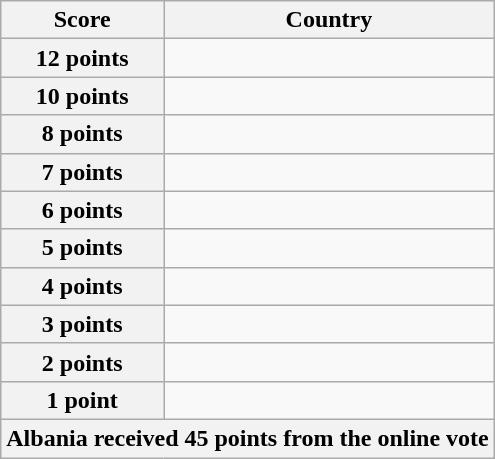<table class="wikitable">
<tr>
<th scope="col" width="33%">Score</th>
<th scope="col">Country</th>
</tr>
<tr>
<th scope="row">12 points</th>
<td></td>
</tr>
<tr>
<th scope="row">10 points</th>
<td></td>
</tr>
<tr>
<th scope="row">8 points</th>
<td></td>
</tr>
<tr>
<th scope="row">7 points</th>
<td></td>
</tr>
<tr>
<th scope="row">6 points</th>
<td></td>
</tr>
<tr>
<th scope="row">5 points</th>
<td></td>
</tr>
<tr>
<th scope="row">4 points</th>
<td></td>
</tr>
<tr>
<th scope="row">3 points</th>
<td></td>
</tr>
<tr>
<th scope="row">2 points</th>
<td></td>
</tr>
<tr>
<th scope="row">1 point</th>
<td></td>
</tr>
<tr>
<th colspan="2">Albania received 45 points from the online vote</th>
</tr>
</table>
